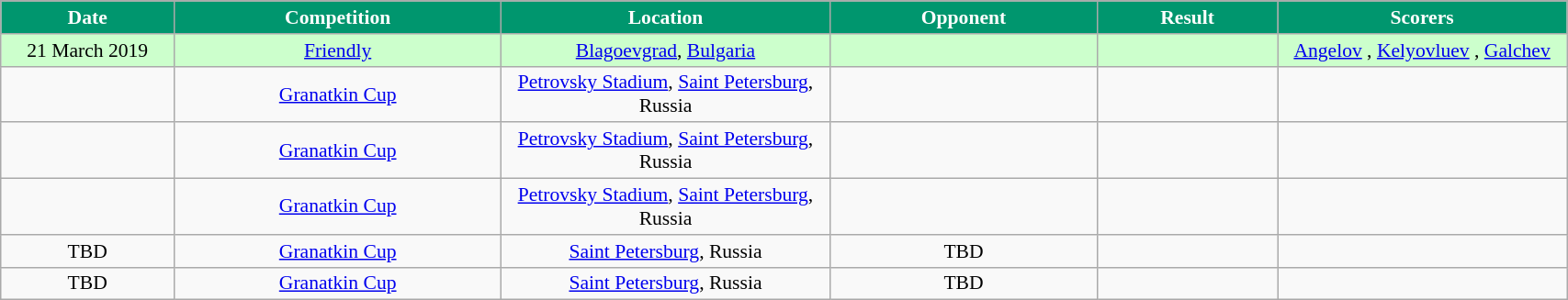<table class="wikitable" width=90% style="font-size: 90%">
<tr>
</tr>
<tr style="color:white;">
<th style="width:15px; background:#00966E;">Date</th>
<th style="width:15px; background:#00966E;">Competition</th>
<th style="width:15px; background:#00966E;">Location</th>
<th style="width:15px; background:#00966E;">Opponent</th>
<th style="width:15px; background:#00966E;">Result</th>
<th style="width:15px; background:#00966E;">Scorers</th>
</tr>
<tr bgcolor="ccffcc" align="center">
<td>21 March 2019</td>
<td><a href='#'>Friendly</a></td>
<td><a href='#'>Blagoevgrad</a>, <a href='#'>Bulgaria</a></td>
<td></td>
<td></td>
<td><a href='#'>Angelov</a> , <a href='#'>Kelyovluev</a> , <a href='#'>Galchev</a> </td>
</tr>
<tr align="center">
<td></td>
<td><a href='#'>Granatkin Cup</a></td>
<td><a href='#'>Petrovsky Stadium</a>, <a href='#'>Saint Petersburg</a>, Russia</td>
<td></td>
<td></td>
<td></td>
</tr>
<tr align="center">
<td></td>
<td><a href='#'>Granatkin Cup</a></td>
<td><a href='#'>Petrovsky Stadium</a>, <a href='#'>Saint Petersburg</a>, Russia</td>
<td></td>
<td></td>
<td></td>
</tr>
<tr align="center">
<td></td>
<td><a href='#'>Granatkin Cup</a></td>
<td><a href='#'>Petrovsky Stadium</a>, <a href='#'>Saint Petersburg</a>, Russia</td>
<td></td>
<td></td>
<td></td>
</tr>
<tr align="center">
<td>TBD</td>
<td><a href='#'>Granatkin Cup</a></td>
<td><a href='#'>Saint Petersburg</a>, Russia</td>
<td>TBD</td>
<td></td>
<td></td>
</tr>
<tr align="center">
<td>TBD</td>
<td><a href='#'>Granatkin Cup</a></td>
<td><a href='#'>Saint Petersburg</a>, Russia</td>
<td>TBD</td>
<td></td>
<td></td>
</tr>
</table>
